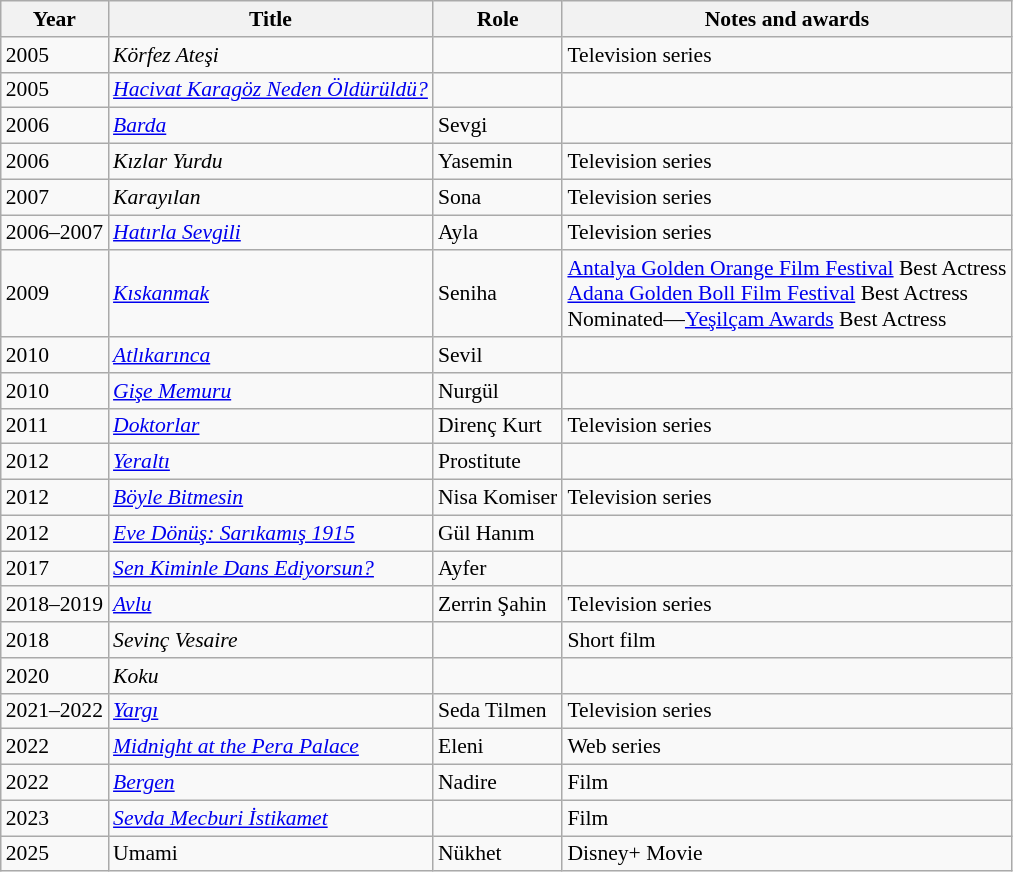<table class="wikitable" style="font-size: 90%;">
<tr>
<th>Year</th>
<th>Title</th>
<th>Role</th>
<th>Notes and awards</th>
</tr>
<tr>
<td>2005</td>
<td><em>Körfez Ateşi</em></td>
<td></td>
<td>Television series</td>
</tr>
<tr>
<td>2005</td>
<td><em><a href='#'>Hacivat Karagöz Neden Öldürüldü?</a></em></td>
<td></td>
<td></td>
</tr>
<tr>
<td>2006</td>
<td><em><a href='#'>Barda</a></em></td>
<td>Sevgi</td>
<td></td>
</tr>
<tr>
<td>2006</td>
<td><em>Kızlar Yurdu</em></td>
<td>Yasemin</td>
<td>Television series</td>
</tr>
<tr>
<td>2007</td>
<td><em>Karayılan</em></td>
<td>Sona</td>
<td>Television series</td>
</tr>
<tr>
<td>2006–2007</td>
<td><em><a href='#'>Hatırla Sevgili</a></em></td>
<td>Ayla</td>
<td>Television series</td>
</tr>
<tr>
<td>2009</td>
<td><em><a href='#'>Kıskanmak</a></em></td>
<td>Seniha</td>
<td><a href='#'>Antalya Golden Orange Film Festival</a> Best Actress <br> <a href='#'>Adana Golden Boll Film Festival</a> Best Actress <br> Nominated—<a href='#'>Yeşilçam Awards</a> Best Actress</td>
</tr>
<tr>
<td>2010</td>
<td><em><a href='#'>Atlıkarınca</a></em></td>
<td>Sevil</td>
<td></td>
</tr>
<tr>
<td>2010</td>
<td><em><a href='#'>Gişe Memuru</a></em></td>
<td>Nurgül</td>
<td></td>
</tr>
<tr>
<td>2011</td>
<td><em><a href='#'>Doktorlar</a></em></td>
<td>Direnç Kurt</td>
<td>Television series</td>
</tr>
<tr>
<td>2012</td>
<td><em><a href='#'>Yeraltı</a></em></td>
<td>Prostitute</td>
<td></td>
</tr>
<tr>
<td>2012</td>
<td><em><a href='#'>Böyle Bitmesin</a></em></td>
<td>Nisa Komiser</td>
<td>Television series</td>
</tr>
<tr>
<td>2012</td>
<td><em><a href='#'>Eve Dönüş: Sarıkamış 1915</a></em></td>
<td>Gül Hanım</td>
<td></td>
</tr>
<tr>
<td>2017</td>
<td><em><a href='#'>Sen Kiminle Dans Ediyorsun?</a></em></td>
<td>Ayfer</td>
<td></td>
</tr>
<tr>
<td>2018–2019</td>
<td><em><a href='#'>Avlu</a></em></td>
<td>Zerrin Şahin</td>
<td>Television series</td>
</tr>
<tr>
<td>2018</td>
<td><em>Sevinç Vesaire</em></td>
<td></td>
<td>Short film</td>
</tr>
<tr>
<td>2020</td>
<td><em>Koku</em></td>
<td></td>
<td></td>
</tr>
<tr>
<td>2021–2022</td>
<td><em><a href='#'>Yargı</a></em></td>
<td>Seda Tilmen</td>
<td>Television series</td>
</tr>
<tr>
<td>2022</td>
<td><em><a href='#'>Midnight at the Pera Palace</a></em></td>
<td>Eleni</td>
<td>Web series</td>
</tr>
<tr>
<td>2022</td>
<td><em><a href='#'>Bergen</a></em></td>
<td>Nadire</td>
<td>Film</td>
</tr>
<tr>
<td>2023</td>
<td><em><a href='#'>Sevda Mecburi İstikamet</a></em></td>
<td></td>
<td>Film</td>
</tr>
<tr>
<td>2025</td>
<td>Umami</td>
<td>Nükhet</td>
<td>Disney+ Movie</td>
</tr>
</table>
